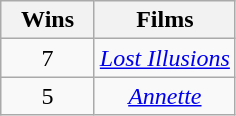<table class="wikitable plainrowheaders sortable" style="text-align: center">
<tr>
<th scope="col" style="width:55px;">Wins</th>
<th scope="col">Films</th>
</tr>
<tr>
<td>7</td>
<td><em><a href='#'>Lost Illusions</a></em></td>
</tr>
<tr>
<td>5</td>
<td><em><a href='#'>Annette</a></em></td>
</tr>
</table>
